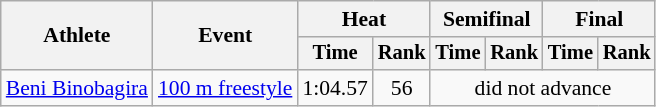<table class=wikitable style="font-size:90%">
<tr>
<th rowspan="2">Athlete</th>
<th rowspan="2">Event</th>
<th colspan="2">Heat</th>
<th colspan="2">Semifinal</th>
<th colspan="2">Final</th>
</tr>
<tr style="font-size:95%">
<th>Time</th>
<th>Rank</th>
<th>Time</th>
<th>Rank</th>
<th>Time</th>
<th>Rank</th>
</tr>
<tr align=center>
<td align=left><a href='#'>Beni Binobagira</a></td>
<td align=left><a href='#'>100 m freestyle</a></td>
<td>1:04.57</td>
<td>56</td>
<td colspan=4>did not advance</td>
</tr>
</table>
